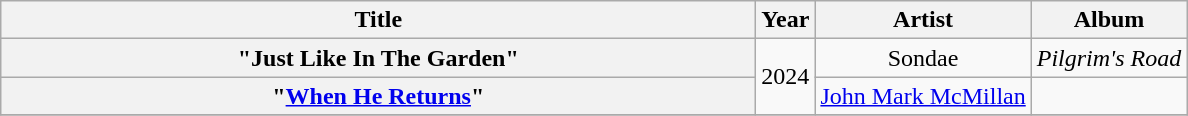<table class="wikitable plainrowheaders" style="text-align:center;">
<tr>
<th scope="col" style="width:31em;">Title</th>
<th scope="col">Year</th>
<th scope="col">Artist</th>
<th scope="col">Album</th>
</tr>
<tr>
<th scope="row">"Just Like In The Garden"</th>
<td rowspan="2">2024</td>
<td>Sondae</td>
<td><em>Pilgrim's Road</em></td>
</tr>
<tr>
<th scope="row">"<a href='#'>When He Returns</a>"</th>
<td><a href='#'>John Mark McMillan</a></td>
<td></td>
</tr>
<tr>
</tr>
</table>
